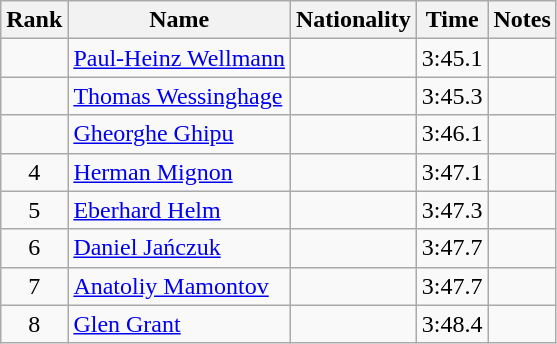<table class="wikitable sortable" style="text-align:center">
<tr>
<th>Rank</th>
<th>Name</th>
<th>Nationality</th>
<th>Time</th>
<th>Notes</th>
</tr>
<tr>
<td></td>
<td align="left"><a href='#'>Paul-Heinz Wellmann</a></td>
<td align=left></td>
<td>3:45.1</td>
<td></td>
</tr>
<tr>
<td></td>
<td align="left"><a href='#'>Thomas Wessinghage</a></td>
<td align=left></td>
<td>3:45.3</td>
<td></td>
</tr>
<tr>
<td></td>
<td align="left"><a href='#'>Gheorghe Ghipu</a></td>
<td align=left></td>
<td>3:46.1</td>
<td></td>
</tr>
<tr>
<td>4</td>
<td align="left"><a href='#'>Herman Mignon</a></td>
<td align=left></td>
<td>3:47.1</td>
<td></td>
</tr>
<tr>
<td>5</td>
<td align="left"><a href='#'>Eberhard Helm</a></td>
<td align=left></td>
<td>3:47.3</td>
<td></td>
</tr>
<tr>
<td>6</td>
<td align="left"><a href='#'>Daniel Jańczuk</a></td>
<td align=left></td>
<td>3:47.7</td>
<td></td>
</tr>
<tr>
<td>7</td>
<td align="left"><a href='#'>Anatoliy Mamontov</a></td>
<td align=left></td>
<td>3:47.7</td>
<td></td>
</tr>
<tr>
<td>8</td>
<td align="left"><a href='#'>Glen Grant</a></td>
<td align=left></td>
<td>3:48.4</td>
<td></td>
</tr>
</table>
